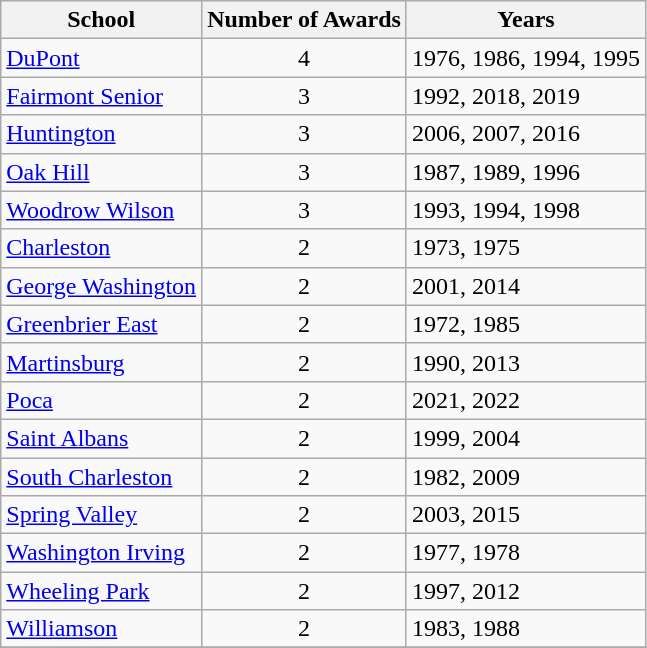<table class="wikitable sortable">
<tr>
<th>School</th>
<th>Number of Awards</th>
<th>Years</th>
</tr>
<tr>
<td><a href='#'>DuPont</a></td>
<td align=center>4</td>
<td>1976, 1986, 1994, 1995</td>
</tr>
<tr>
<td><a href='#'>Fairmont Senior</a></td>
<td align=center>3</td>
<td>1992, 2018, 2019</td>
</tr>
<tr>
<td><a href='#'>Huntington</a></td>
<td align=center>3</td>
<td>2006, 2007, 2016</td>
</tr>
<tr>
<td><a href='#'>Oak Hill</a></td>
<td align=center>3</td>
<td>1987, 1989, 1996</td>
</tr>
<tr>
<td><a href='#'>Woodrow Wilson</a></td>
<td align=center>3</td>
<td>1993, 1994, 1998</td>
</tr>
<tr>
<td><a href='#'>Charleston</a></td>
<td align=center>2</td>
<td>1973, 1975</td>
</tr>
<tr>
<td><a href='#'>George Washington</a></td>
<td align=center>2</td>
<td>2001, 2014</td>
</tr>
<tr>
<td><a href='#'>Greenbrier East</a></td>
<td align=center>2</td>
<td>1972, 1985</td>
</tr>
<tr>
<td><a href='#'>Martinsburg</a></td>
<td align=center>2</td>
<td>1990, 2013</td>
</tr>
<tr>
<td><a href='#'>Poca</a></td>
<td align=center>2</td>
<td>2021, 2022</td>
</tr>
<tr>
<td><a href='#'>Saint Albans</a></td>
<td align=center>2</td>
<td>1999, 2004</td>
</tr>
<tr>
<td><a href='#'>South Charleston</a></td>
<td align=center>2</td>
<td>1982, 2009</td>
</tr>
<tr>
<td><a href='#'>Spring Valley</a></td>
<td align=center>2</td>
<td>2003, 2015</td>
</tr>
<tr>
<td><a href='#'>Washington Irving</a></td>
<td align=center>2</td>
<td>1977, 1978</td>
</tr>
<tr>
<td><a href='#'>Wheeling Park</a></td>
<td align=center>2</td>
<td>1997, 2012</td>
</tr>
<tr>
<td><a href='#'>Williamson</a></td>
<td align=center>2</td>
<td>1983, 1988</td>
</tr>
<tr>
</tr>
</table>
